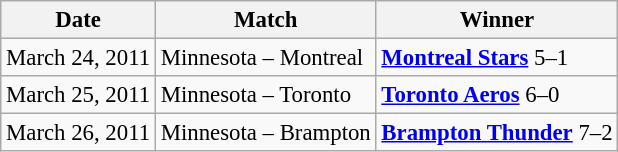<table class="wikitable" style="font-size: 95%; text-align: center style="background:lightgrey; color:black">
<tr>
<th>Date</th>
<th>Match</th>
<th>Winner</th>
</tr>
<tr>
<td>March 24, 2011</td>
<td>Minnesota –  Montreal</td>
<td><strong><a href='#'>Montreal Stars</a> </strong> 5–1</td>
</tr>
<tr>
<td>March 25, 2011</td>
<td>Minnesota –  Toronto</td>
<td><strong><a href='#'>Toronto Aeros</a> </strong> 6–0</td>
</tr>
<tr>
<td>March 26, 2011</td>
<td>Minnesota – Brampton</td>
<td><strong><a href='#'>Brampton Thunder</a></strong> 7–2</td>
</tr>
</table>
